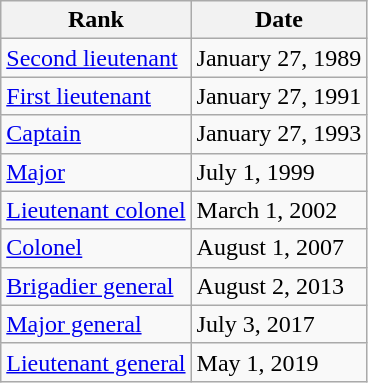<table class="wikitable">
<tr>
<th>Rank</th>
<th>Date</th>
</tr>
<tr>
<td> <a href='#'>Second lieutenant</a></td>
<td>January 27, 1989</td>
</tr>
<tr>
<td> <a href='#'>First lieutenant</a></td>
<td>January 27, 1991</td>
</tr>
<tr>
<td> <a href='#'>Captain</a></td>
<td>January 27, 1993</td>
</tr>
<tr>
<td> <a href='#'>Major</a></td>
<td>July 1, 1999</td>
</tr>
<tr>
<td> <a href='#'>Lieutenant colonel</a></td>
<td>March 1, 2002</td>
</tr>
<tr>
<td> <a href='#'>Colonel</a></td>
<td>August 1, 2007</td>
</tr>
<tr>
<td> <a href='#'>Brigadier general</a></td>
<td>August 2, 2013</td>
</tr>
<tr>
<td> <a href='#'>Major general</a></td>
<td>July 3, 2017</td>
</tr>
<tr>
<td> <a href='#'>Lieutenant general</a></td>
<td>May 1, 2019</td>
</tr>
</table>
